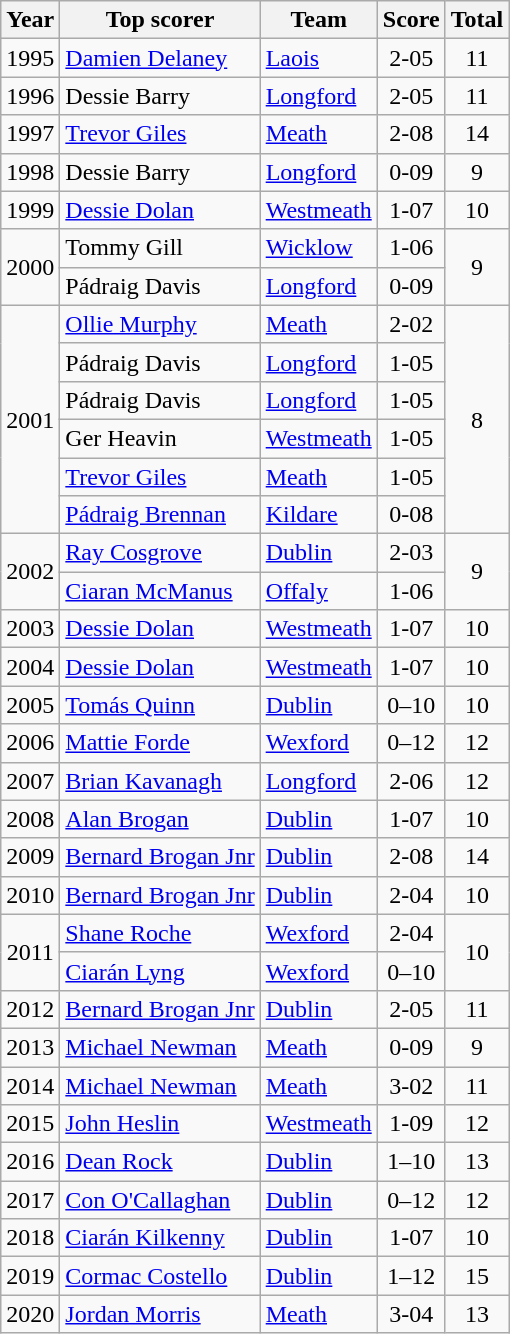<table class="wikitable" style="text-align:center;">
<tr>
<th>Year</th>
<th>Top scorer</th>
<th>Team</th>
<th>Score</th>
<th>Total</th>
</tr>
<tr>
<td>1995</td>
<td style="text-align:left;"><a href='#'>Damien Delaney</a></td>
<td style="text-align:left;"><a href='#'>Laois</a></td>
<td>2-05</td>
<td>11</td>
</tr>
<tr>
<td>1996</td>
<td style="text-align:left;">Dessie Barry</td>
<td style="text-align:left;"><a href='#'>Longford</a></td>
<td>2-05</td>
<td>11</td>
</tr>
<tr>
<td>1997</td>
<td style="text-align:left;"><a href='#'>Trevor Giles</a></td>
<td style="text-align:left;"><a href='#'>Meath</a></td>
<td>2-08</td>
<td>14</td>
</tr>
<tr>
<td>1998</td>
<td style="text-align:left;">Dessie Barry</td>
<td style="text-align:left;"><a href='#'>Longford</a></td>
<td>0-09</td>
<td>9</td>
</tr>
<tr>
<td>1999</td>
<td style="text-align:left;"><a href='#'>Dessie Dolan</a></td>
<td style="text-align:left;"><a href='#'>Westmeath</a></td>
<td>1-07</td>
<td>10</td>
</tr>
<tr>
<td rowspan=2>2000</td>
<td style="text-align:left;">Tommy Gill</td>
<td style="text-align:left;"><a href='#'>Wicklow</a></td>
<td>1-06</td>
<td rowspan=2>9</td>
</tr>
<tr>
<td style="text-align:left;">Pádraig Davis</td>
<td style="text-align:left;"><a href='#'>Longford</a></td>
<td align=center>0-09</td>
</tr>
<tr>
<td rowspan=6>2001</td>
<td style="text-align:left;"><a href='#'>Ollie Murphy</a></td>
<td style="text-align:left;"><a href='#'>Meath</a></td>
<td>2-02</td>
<td rowspan=6>8</td>
</tr>
<tr>
<td style="text-align:left;">Pádraig Davis</td>
<td style="text-align:left;"><a href='#'>Longford</a></td>
<td align=center>1-05</td>
</tr>
<tr>
<td style="text-align:left;">Pádraig Davis</td>
<td style="text-align:left;"><a href='#'>Longford</a></td>
<td align=center>1-05</td>
</tr>
<tr>
<td style="text-align:left;">Ger Heavin</td>
<td style="text-align:left;"><a href='#'>Westmeath</a></td>
<td align=center>1-05</td>
</tr>
<tr>
<td style="text-align:left;"><a href='#'>Trevor Giles</a></td>
<td style="text-align:left;"><a href='#'>Meath</a></td>
<td align=center>1-05</td>
</tr>
<tr>
<td style="text-align:left;"><a href='#'>Pádraig Brennan</a></td>
<td style="text-align:left;"><a href='#'>Kildare</a></td>
<td align=center>0-08</td>
</tr>
<tr>
<td rowspan=2>2002</td>
<td style="text-align:left;"><a href='#'>Ray Cosgrove</a></td>
<td style="text-align:left;"><a href='#'>Dublin</a></td>
<td>2-03</td>
<td rowspan=2>9</td>
</tr>
<tr>
<td style="text-align:left;"><a href='#'>Ciaran McManus</a></td>
<td style="text-align:left;"><a href='#'>Offaly</a></td>
<td>1-06</td>
</tr>
<tr>
<td>2003</td>
<td style="text-align:left;"><a href='#'>Dessie Dolan</a></td>
<td style="text-align:left;"><a href='#'>Westmeath</a></td>
<td>1-07</td>
<td>10</td>
</tr>
<tr>
<td>2004</td>
<td style="text-align:left;"><a href='#'>Dessie Dolan</a></td>
<td style="text-align:left;"><a href='#'>Westmeath</a></td>
<td>1-07</td>
<td>10</td>
</tr>
<tr>
<td>2005</td>
<td style="text-align:left;"><a href='#'>Tomás Quinn</a></td>
<td style="text-align:left;"><a href='#'>Dublin</a></td>
<td>0–10</td>
<td>10</td>
</tr>
<tr>
<td>2006</td>
<td style="text-align:left;"><a href='#'>Mattie Forde</a></td>
<td style="text-align:left;"><a href='#'>Wexford</a></td>
<td>0–12</td>
<td>12</td>
</tr>
<tr>
<td>2007</td>
<td style="text-align:left;"><a href='#'>Brian Kavanagh</a></td>
<td style="text-align:left;"><a href='#'>Longford</a></td>
<td>2-06</td>
<td>12</td>
</tr>
<tr>
<td>2008</td>
<td style="text-align:left;"><a href='#'>Alan Brogan</a></td>
<td style="text-align:left;"><a href='#'>Dublin</a></td>
<td>1-07</td>
<td>10</td>
</tr>
<tr>
<td>2009</td>
<td style="text-align:left;"><a href='#'>Bernard Brogan Jnr</a></td>
<td style="text-align:left;"><a href='#'>Dublin</a></td>
<td>2-08</td>
<td>14</td>
</tr>
<tr>
<td>2010</td>
<td style="text-align:left;"><a href='#'>Bernard Brogan Jnr</a></td>
<td style="text-align:left;"><a href='#'>Dublin</a></td>
<td>2-04</td>
<td>10</td>
</tr>
<tr>
<td rowspan=2>2011</td>
<td style="text-align:left;"><a href='#'>Shane Roche</a></td>
<td style="text-align:left;"><a href='#'>Wexford</a></td>
<td>2-04</td>
<td rowspan=2>10</td>
</tr>
<tr>
<td style="text-align:left;"><a href='#'>Ciarán Lyng</a></td>
<td style="text-align:left;"><a href='#'>Wexford</a></td>
<td>0–10</td>
</tr>
<tr>
<td>2012</td>
<td style="text-align:left;"><a href='#'>Bernard Brogan Jnr</a></td>
<td style="text-align:left;"><a href='#'>Dublin</a></td>
<td>2-05</td>
<td>11</td>
</tr>
<tr>
<td>2013</td>
<td style="text-align:left;"><a href='#'>Michael Newman</a></td>
<td style="text-align:left;"><a href='#'>Meath</a></td>
<td>0-09</td>
<td>9</td>
</tr>
<tr>
<td>2014</td>
<td style="text-align:left;"><a href='#'>Michael Newman</a></td>
<td style="text-align:left;"><a href='#'>Meath</a></td>
<td>3-02</td>
<td>11</td>
</tr>
<tr>
<td>2015</td>
<td style="text-align:left;"><a href='#'>John Heslin</a></td>
<td style="text-align:left;"><a href='#'>Westmeath</a></td>
<td>1-09</td>
<td>12</td>
</tr>
<tr>
<td>2016</td>
<td style="text-align:left;"><a href='#'>Dean Rock</a></td>
<td style="text-align:left;"><a href='#'>Dublin</a></td>
<td>1–10</td>
<td>13</td>
</tr>
<tr>
<td>2017</td>
<td style="text-align:left;"><a href='#'>Con O'Callaghan</a></td>
<td style="text-align:left;"><a href='#'>Dublin</a></td>
<td>0–12</td>
<td>12</td>
</tr>
<tr>
<td>2018</td>
<td style="text-align:left;"><a href='#'>Ciarán Kilkenny</a></td>
<td style="text-align:left;"><a href='#'>Dublin</a></td>
<td>1-07</td>
<td>10</td>
</tr>
<tr>
<td>2019</td>
<td style="text-align:left;"><a href='#'>Cormac Costello</a></td>
<td style="text-align:left;"><a href='#'>Dublin</a></td>
<td>1–12</td>
<td>15</td>
</tr>
<tr>
<td>2020</td>
<td style="text-align:left;"><a href='#'>Jordan Morris</a></td>
<td style="text-align:left;"><a href='#'>Meath</a></td>
<td>3-04</td>
<td>13</td>
</tr>
</table>
